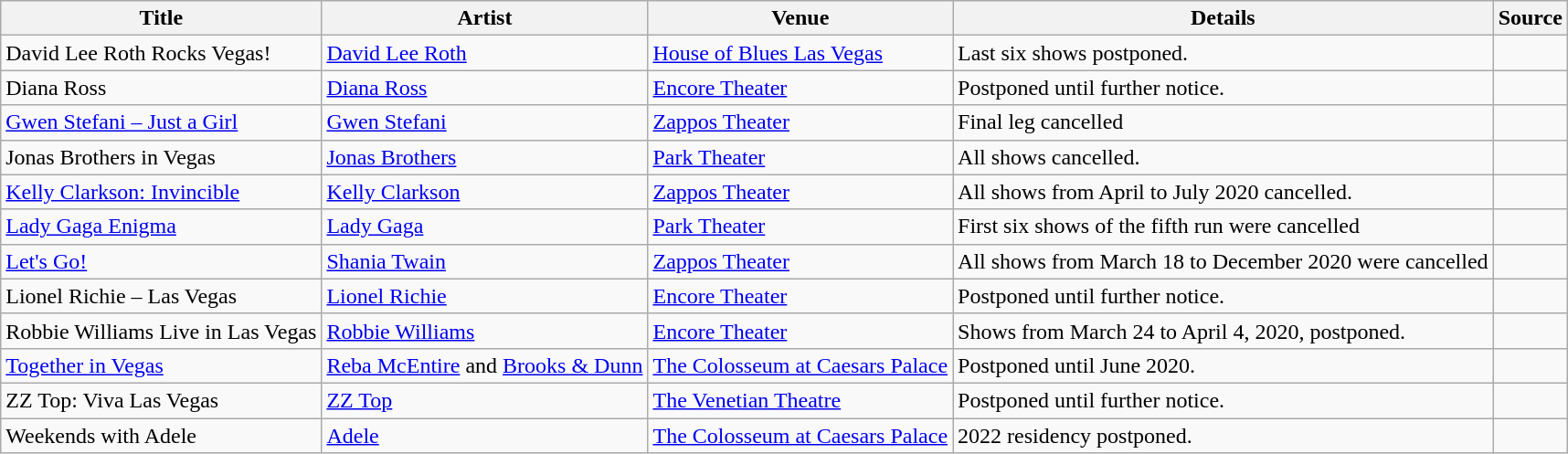<table class="wikitable sortable">
<tr>
<th>Title</th>
<th>Artist</th>
<th>Venue</th>
<th>Details</th>
<th>Source</th>
</tr>
<tr>
<td>David Lee Roth Rocks Vegas!</td>
<td><a href='#'>David Lee Roth</a></td>
<td><a href='#'>House of Blues Las Vegas</a></td>
<td>Last six shows postponed.</td>
<td></td>
</tr>
<tr>
<td>Diana Ross</td>
<td><a href='#'>Diana Ross</a></td>
<td><a href='#'>Encore Theater</a></td>
<td>Postponed until further notice.</td>
<td></td>
</tr>
<tr>
<td><a href='#'>Gwen Stefani – Just a Girl</a></td>
<td><a href='#'>Gwen Stefani</a></td>
<td><a href='#'>Zappos Theater</a></td>
<td>Final leg cancelled</td>
<td></td>
</tr>
<tr>
<td>Jonas Brothers in Vegas</td>
<td><a href='#'>Jonas Brothers</a></td>
<td><a href='#'>Park Theater</a></td>
<td>All shows cancelled.</td>
<td></td>
</tr>
<tr>
<td><a href='#'>Kelly Clarkson: Invincible</a></td>
<td><a href='#'>Kelly Clarkson</a></td>
<td><a href='#'>Zappos Theater</a></td>
<td>All shows from April to July 2020 cancelled.</td>
<td></td>
</tr>
<tr>
<td><a href='#'>Lady Gaga Enigma</a></td>
<td><a href='#'>Lady Gaga</a></td>
<td><a href='#'>Park Theater</a></td>
<td>First six shows of the fifth run were cancelled</td>
<td></td>
</tr>
<tr>
<td><a href='#'>Let's Go!</a></td>
<td><a href='#'>Shania Twain</a></td>
<td><a href='#'>Zappos Theater</a></td>
<td>All shows from March 18 to December 2020 were cancelled</td>
<td></td>
</tr>
<tr>
<td>Lionel Richie – Las Vegas</td>
<td><a href='#'>Lionel Richie</a></td>
<td><a href='#'>Encore Theater</a></td>
<td>Postponed until further notice.</td>
<td></td>
</tr>
<tr>
<td>Robbie Williams Live in Las Vegas</td>
<td><a href='#'>Robbie Williams</a></td>
<td><a href='#'>Encore Theater</a></td>
<td>Shows from March 24 to April 4, 2020, postponed.</td>
<td></td>
</tr>
<tr>
<td><a href='#'>Together in Vegas</a></td>
<td><a href='#'>Reba McEntire</a> and <a href='#'>Brooks & Dunn</a></td>
<td><a href='#'>The Colosseum at Caesars Palace</a></td>
<td>Postponed until June 2020.</td>
<td></td>
</tr>
<tr>
<td>ZZ Top: Viva Las Vegas</td>
<td><a href='#'>ZZ Top</a></td>
<td><a href='#'>The Venetian Theatre</a></td>
<td>Postponed until further notice.</td>
<td></td>
</tr>
<tr>
<td>Weekends with Adele</td>
<td><a href='#'>Adele</a></td>
<td><a href='#'>The Colosseum at Caesars Palace</a></td>
<td>2022 residency postponed.</td>
<td></td>
</tr>
</table>
